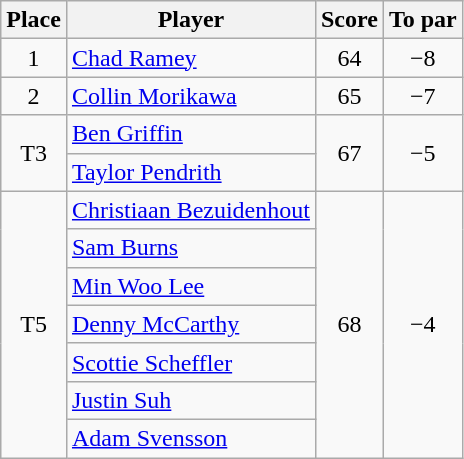<table class="wikitable">
<tr>
<th>Place</th>
<th>Player</th>
<th>Score</th>
<th>To par</th>
</tr>
<tr>
<td align=center>1</td>
<td> <a href='#'>Chad Ramey</a></td>
<td align=center>64</td>
<td align=center>−8</td>
</tr>
<tr>
<td align=center>2</td>
<td> <a href='#'>Collin Morikawa</a></td>
<td align=center>65</td>
<td align=center>−7</td>
</tr>
<tr>
<td rowspan=2 align=center>T3</td>
<td> <a href='#'>Ben Griffin</a></td>
<td rowspan=2 align=center>67</td>
<td rowspan=2 align=center>−5</td>
</tr>
<tr>
<td> <a href='#'>Taylor Pendrith</a></td>
</tr>
<tr>
<td rowspan=7 align=center>T5</td>
<td> <a href='#'>Christiaan Bezuidenhout</a></td>
<td rowspan=7 align=center>68</td>
<td rowspan=7 align=center>−4</td>
</tr>
<tr>
<td> <a href='#'>Sam Burns</a></td>
</tr>
<tr>
<td> <a href='#'>Min Woo Lee</a></td>
</tr>
<tr>
<td> <a href='#'>Denny McCarthy</a></td>
</tr>
<tr>
<td> <a href='#'>Scottie Scheffler</a></td>
</tr>
<tr>
<td> <a href='#'>Justin Suh</a></td>
</tr>
<tr>
<td> <a href='#'>Adam Svensson</a></td>
</tr>
</table>
